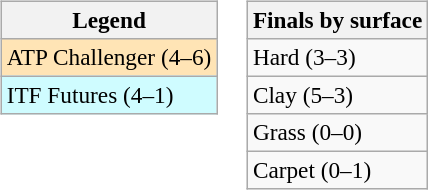<table>
<tr valign=top>
<td><br><table class=wikitable style=font-size:97%>
<tr>
<th>Legend</th>
</tr>
<tr bgcolor=moccasin>
<td>ATP Challenger (4–6)</td>
</tr>
<tr bgcolor=cffcff>
<td>ITF Futures (4–1)</td>
</tr>
</table>
</td>
<td><br><table class=wikitable style=font-size:97%>
<tr>
<th>Finals by surface</th>
</tr>
<tr>
<td>Hard (3–3)</td>
</tr>
<tr>
<td>Clay (5–3)</td>
</tr>
<tr>
<td>Grass (0–0)</td>
</tr>
<tr>
<td>Carpet (0–1)</td>
</tr>
</table>
</td>
</tr>
</table>
